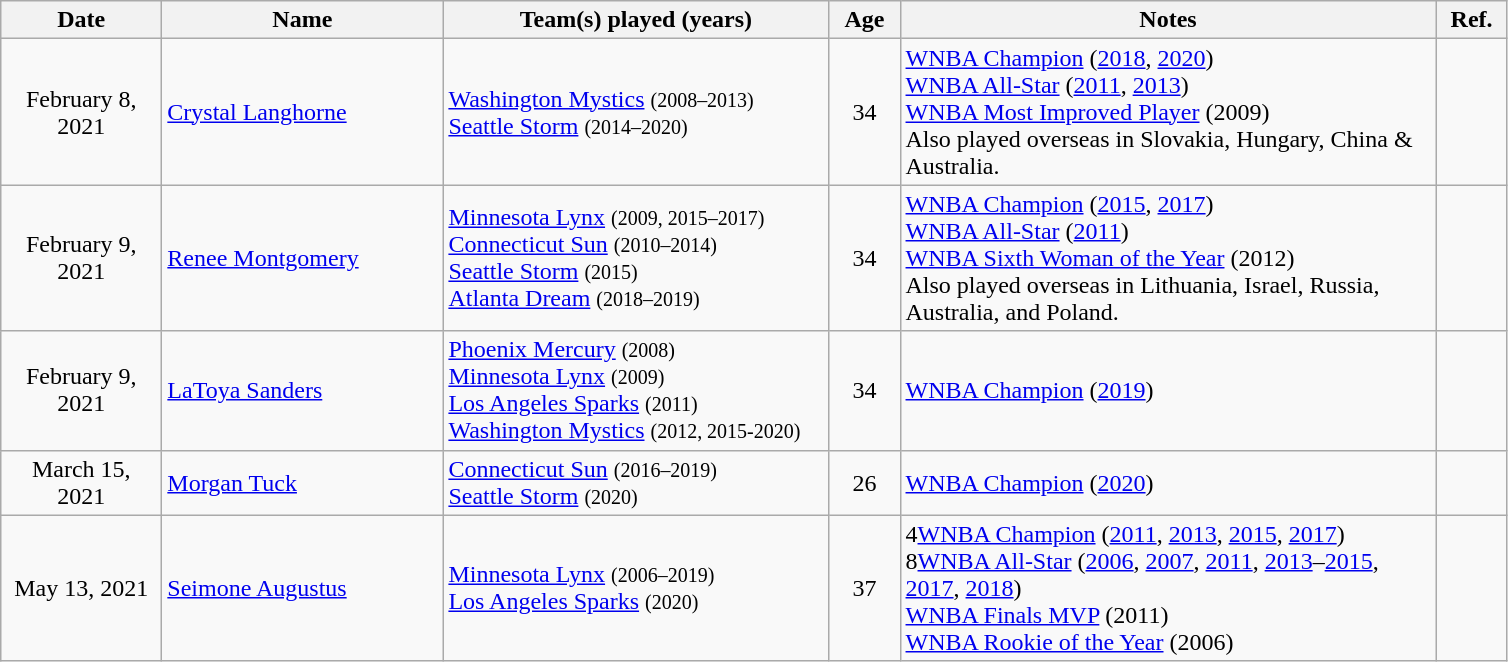<table class="wikitable">
<tr>
<th style="width:100px">Date</th>
<th style="width:180px">Name</th>
<th style="width:250px">Team(s) played (years)</th>
<th style="width:40px">Age</th>
<th style="width:350px">Notes</th>
<th style="width:40px">Ref.</th>
</tr>
<tr>
<td align=center>February 8, 2021</td>
<td> <a href='#'>Crystal Langhorne</a></td>
<td><a href='#'>Washington Mystics</a> <small>(2008–2013)</small><br><a href='#'>Seattle Storm</a> <small>(2014–2020)</small></td>
<td align=center>34</td>
<td><a href='#'>WNBA Champion</a> (<a href='#'>2018</a>, <a href='#'>2020</a>) <br> <a href='#'>WNBA All-Star</a> (<a href='#'>2011</a>, <a href='#'>2013</a>) <br> <a href='#'>WNBA Most Improved Player</a> (2009) <br>  Also played overseas in Slovakia, Hungary, China & Australia.</td>
<td align=center></td>
</tr>
<tr>
<td align=center>February 9, 2021</td>
<td> <a href='#'>Renee Montgomery</a></td>
<td><a href='#'>Minnesota Lynx</a> <small>(2009, 2015–2017)</small><br><a href='#'>Connecticut Sun</a> <small>(2010–2014)</small><br><a href='#'>Seattle Storm</a> <small>(2015)</small><br><a href='#'>Atlanta Dream</a> <small>(2018–2019)</small></td>
<td align=center>34</td>
<td><a href='#'>WNBA Champion</a> (<a href='#'>2015</a>, <a href='#'>2017</a>) <br> <a href='#'>WNBA All-Star</a> (<a href='#'>2011</a>) <br> <a href='#'>WNBA Sixth Woman of the Year</a> (2012) <br>  Also played overseas in Lithuania, Israel, Russia, Australia, and Poland.</td>
<td align=center></td>
</tr>
<tr>
<td align=center>February 9, 2021</td>
<td> <a href='#'>LaToya Sanders</a></td>
<td><a href='#'>Phoenix Mercury</a> <small>(2008)</small><br><a href='#'>Minnesota Lynx</a> <small>(2009)</small><br><a href='#'>Los Angeles Sparks</a> <small>(2011)</small><br><a href='#'>Washington Mystics</a> <small>(2012, 2015-2020)</small></td>
<td align=center>34</td>
<td><a href='#'>WNBA Champion</a> (<a href='#'>2019</a>)</td>
<td align=center></td>
</tr>
<tr>
<td align=center>March 15, 2021</td>
<td> <a href='#'>Morgan Tuck</a></td>
<td><a href='#'>Connecticut Sun</a> <small>(2016–2019)</small><br><a href='#'>Seattle Storm</a> <small>(2020)</small></td>
<td align=center>26</td>
<td><a href='#'>WNBA Champion</a> (<a href='#'>2020</a>)</td>
<td align=center></td>
</tr>
<tr>
<td align=center>May 13, 2021</td>
<td> <a href='#'>Seimone Augustus</a></td>
<td><a href='#'>Minnesota Lynx</a> <small>(2006–2019)</small><br><a href='#'>Los Angeles Sparks</a> <small>(2020)</small></td>
<td align=center>37</td>
<td>4<a href='#'>WNBA Champion</a> (<a href='#'>2011</a>, <a href='#'>2013</a>, <a href='#'>2015</a>, <a href='#'>2017</a>)<br>8<a href='#'>WNBA All-Star</a> (<a href='#'>2006</a>, <a href='#'>2007</a>, <a href='#'>2011</a>, <a href='#'>2013</a>–<a href='#'>2015</a>, <a href='#'>2017</a>, <a href='#'>2018</a>)<br><a href='#'>WNBA Finals MVP</a> (2011)<br><a href='#'>WNBA Rookie of the Year</a> (2006)</td>
<td align=center></td>
</tr>
</table>
